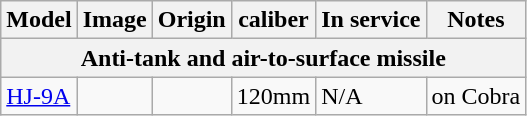<table class="wikitable">
<tr>
<th>Model</th>
<th>Image</th>
<th>Origin</th>
<th>caliber</th>
<th>In service</th>
<th>Notes</th>
</tr>
<tr>
<th colspan="6">Anti-tank and air-to-surface missile</th>
</tr>
<tr>
<td><a href='#'>HJ-9A</a></td>
<td></td>
<td></td>
<td>120mm</td>
<td>N/A</td>
<td>on Cobra</td>
</tr>
</table>
